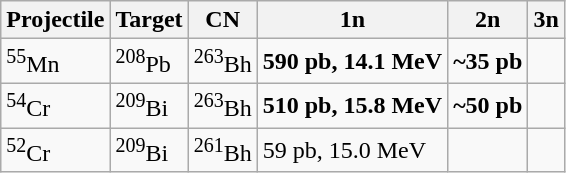<table class="wikitable">
<tr>
<th>Projectile</th>
<th>Target</th>
<th>CN</th>
<th>1n</th>
<th>2n</th>
<th>3n</th>
</tr>
<tr>
<td><sup>55</sup>Mn</td>
<td><sup>208</sup>Pb</td>
<td><sup>263</sup>Bh</td>
<td><strong>590 pb, 14.1 MeV</strong></td>
<td><strong>~35 pb</strong></td>
<td></td>
</tr>
<tr>
<td><sup>54</sup>Cr</td>
<td><sup>209</sup>Bi</td>
<td><sup>263</sup>Bh</td>
<td><strong>510 pb, 15.8 MeV</strong></td>
<td><strong>~50 pb</strong></td>
<td></td>
</tr>
<tr>
<td><sup>52</sup>Cr</td>
<td><sup>209</sup>Bi</td>
<td><sup>261</sup>Bh</td>
<td>59 pb, 15.0 MeV</td>
<td></td>
<td></td>
</tr>
</table>
